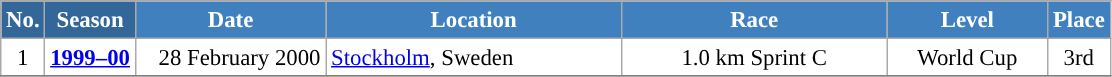<table class="wikitable sortable" style="font-size:95%; text-align:center; border:grey solid 1px; border-collapse:collapse; background:#ffffff;">
<tr style="background:#efefef;">
<th style="background-color:#369; color:white;">No.</th>
<th style="background-color:#369; color:white;">Season</th>
<th style="background-color:#4180be; color:white; width:120px;">Date</th>
<th style="background-color:#4180be; color:white; width:190px;">Location</th>
<th style="background-color:#4180be; color:white; width:170px;">Race</th>
<th style="background-color:#4180be; color:white; width:100px;">Level</th>
<th style="background-color:#4180be; color:white;">Place</th>
</tr>
<tr>
<td align=center>1</td>
<td rowspan=1 align=center><strong><a href='#'>1999–00</a></strong></td>
<td align=right>28 February 2000</td>
<td align=left> <a href='#'>Stockholm</a>, Sweden</td>
<td>1.0 km Sprint C</td>
<td>World Cup</td>
<td>3rd</td>
</tr>
<tr>
</tr>
</table>
